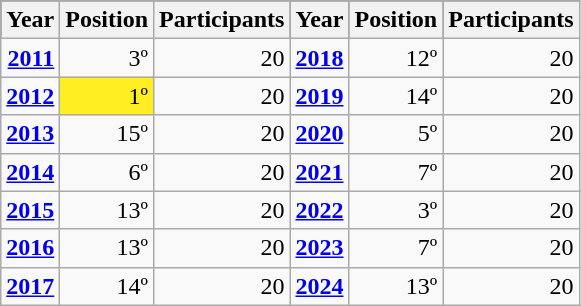<table class="wikitable" style="text-align:right;">
<tr style="background:#000;">
<th>Year</th>
<th>Position</th>
<th>Participants</th>
<th>Year</th>
<th>Position</th>
<th>Participants</th>
</tr>
<tr>
<td><strong><a href='#'>2011</a></strong></td>
<td>3º</td>
<td>20</td>
<td><strong><a href='#'>2018</a></strong></td>
<td>12º</td>
<td>20</td>
</tr>
<tr>
<td><strong><a href='#'>2012</a></strong></td>
<td style="text-align:right;background-color:#FE2">1º</td>
<td>20</td>
<td><strong><a href='#'>2019</a></strong></td>
<td>14º</td>
<td>20</td>
</tr>
<tr>
<td><strong><a href='#'>2013</a></strong></td>
<td>15º</td>
<td>20</td>
<td><strong><a href='#'>2020</a></strong></td>
<td>5º</td>
<td>20</td>
</tr>
<tr>
<td><strong><a href='#'>2014</a></strong></td>
<td>6º</td>
<td>20</td>
<td><strong><a href='#'>2021</a></strong></td>
<td>7º</td>
<td>20</td>
</tr>
<tr>
<td><strong><a href='#'>2015</a></strong></td>
<td>13º</td>
<td>20</td>
<td><strong><a href='#'>2022</a></strong></td>
<td>3º</td>
<td>20</td>
</tr>
<tr>
<td><strong><a href='#'>2016</a></strong></td>
<td>13º</td>
<td>20</td>
<td><a href='#'><strong>2023</strong></a></td>
<td>7º</td>
<td>20</td>
</tr>
<tr>
<td><strong><a href='#'>2017</a></strong></td>
<td>14º</td>
<td>20</td>
<td><a href='#'><strong>2024</strong></a></td>
<td>13º</td>
<td>20</td>
</tr>
</table>
